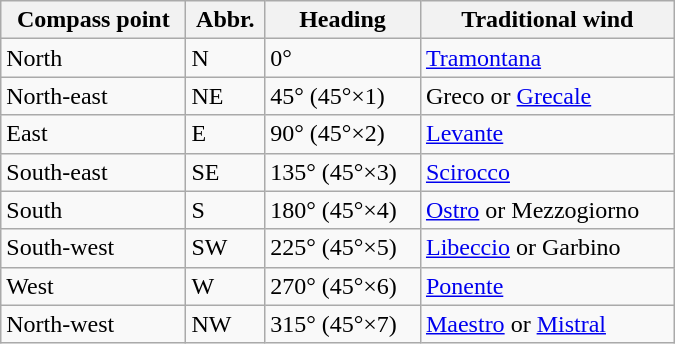<table class="wikitable" width="450px">
<tr>
<th>Compass point</th>
<th>Abbr.</th>
<th>Heading</th>
<th>Traditional wind</th>
</tr>
<tr>
<td>North</td>
<td>N</td>
<td>0°</td>
<td><a href='#'>Tramontana</a></td>
</tr>
<tr>
<td>North-east</td>
<td>NE</td>
<td>45° (45°×1)</td>
<td>Greco or <a href='#'>Grecale</a></td>
</tr>
<tr>
<td>East</td>
<td>E</td>
<td>90° (45°×2)</td>
<td><a href='#'>Levante</a></td>
</tr>
<tr>
<td>South-east</td>
<td>SE</td>
<td>135° (45°×3)</td>
<td><a href='#'>Scirocco</a></td>
</tr>
<tr>
<td>South</td>
<td>S</td>
<td>180° (45°×4)</td>
<td><a href='#'>Ostro</a> or Mezzogiorno</td>
</tr>
<tr>
<td>South-west</td>
<td>SW</td>
<td>225° (45°×5)</td>
<td><a href='#'>Libeccio</a> or Garbino</td>
</tr>
<tr>
<td>West</td>
<td>W</td>
<td>270° (45°×6)</td>
<td><a href='#'>Ponente</a></td>
</tr>
<tr>
<td>North-west</td>
<td>NW</td>
<td>315° (45°×7)</td>
<td><a href='#'>Maestro</a> or <a href='#'>Mistral</a></td>
</tr>
</table>
